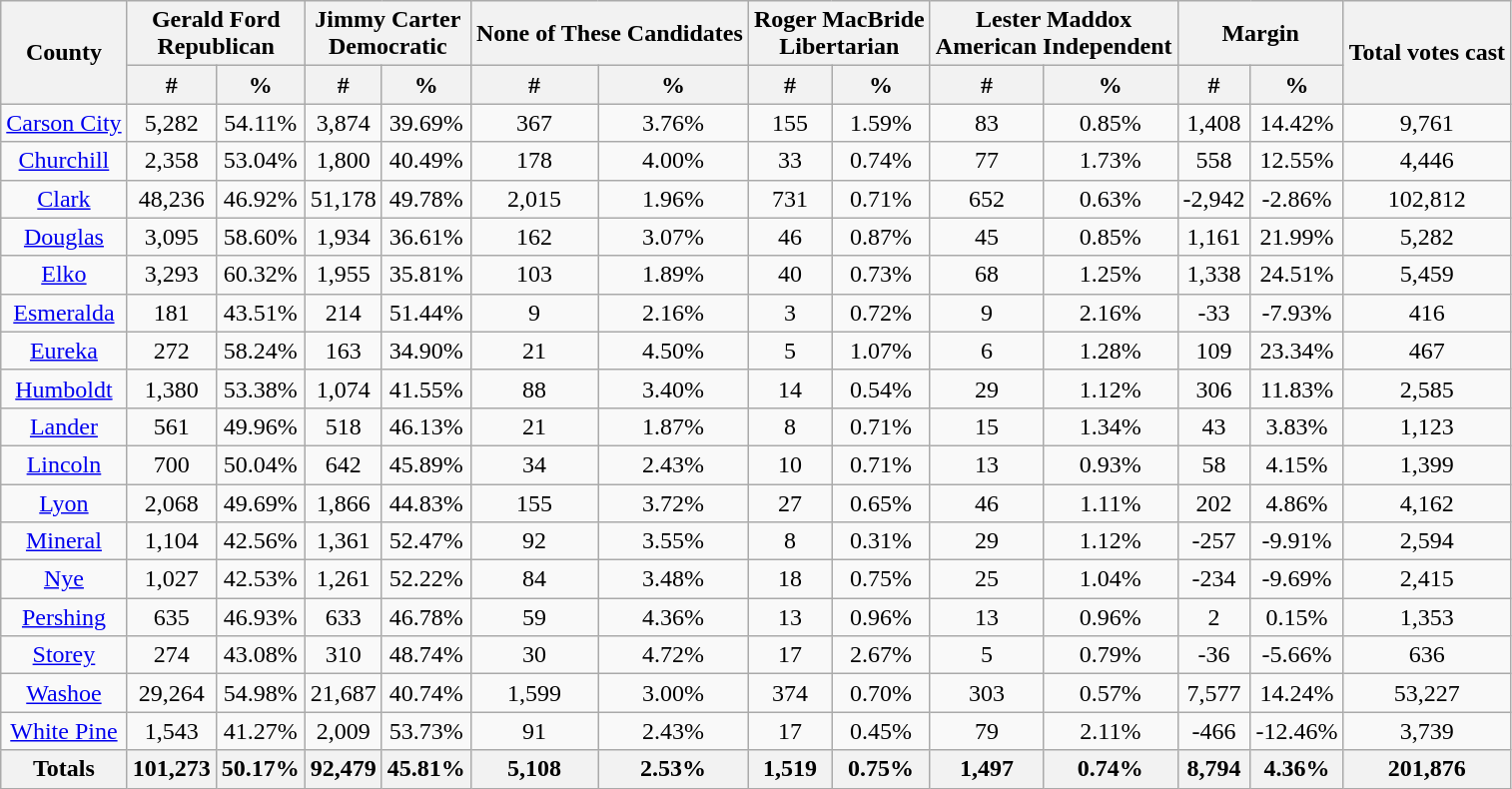<table class="wikitable sortable" style="text-align:center">
<tr>
<th style="text-align:center;" rowspan="2">County</th>
<th style="text-align:center;" colspan="2">Gerald Ford<br>Republican</th>
<th style="text-align:center;" colspan="2">Jimmy Carter<br>Democratic</th>
<th style="text-align:center;" colspan="2">None of These Candidates<br></th>
<th style="text-align:center;" colspan="2">Roger MacBride<br>Libertarian</th>
<th style="text-align:center;" colspan="2">Lester Maddox<br>American Independent</th>
<th style="text-align:center;" colspan="2">Margin</th>
<th colspan="1" rowspan="2" style="text-align:center;">Total votes cast</th>
</tr>
<tr>
<th style="text-align:center;" data-sort-type="number">#</th>
<th style="text-align:center;" data-sort-type="number">%</th>
<th style="text-align:center;" data-sort-type="number">#</th>
<th style="text-align:center;" data-sort-type="number">%</th>
<th style="text-align:center;" data-sort-type="number">#</th>
<th style="text-align:center;" data-sort-type="number">%</th>
<th style="text-align:center;" data-sort-type="number">#</th>
<th style="text-align:center;" data-sort-type="number">%</th>
<th style="text-align:center;" data-sort-type="number">#</th>
<th style="text-align:center;" data-sort-type="number">%</th>
<th style="text-align:center;" data-sort-type="number">#</th>
<th style="text-align:center;" data-sort-type="number">%</th>
</tr>
<tr style="text-align:center;">
<td><a href='#'>Carson City</a></td>
<td>5,282</td>
<td>54.11%</td>
<td>3,874</td>
<td>39.69%</td>
<td>367</td>
<td>3.76%</td>
<td>155</td>
<td>1.59%</td>
<td>83</td>
<td>0.85%</td>
<td>1,408</td>
<td>14.42%</td>
<td>9,761</td>
</tr>
<tr style="text-align:center;">
<td><a href='#'>Churchill</a></td>
<td>2,358</td>
<td>53.04%</td>
<td>1,800</td>
<td>40.49%</td>
<td>178</td>
<td>4.00%</td>
<td>33</td>
<td>0.74%</td>
<td>77</td>
<td>1.73%</td>
<td>558</td>
<td>12.55%</td>
<td>4,446</td>
</tr>
<tr style="text-align:center;">
<td><a href='#'>Clark</a></td>
<td>48,236</td>
<td>46.92%</td>
<td>51,178</td>
<td>49.78%</td>
<td>2,015</td>
<td>1.96%</td>
<td>731</td>
<td>0.71%</td>
<td>652</td>
<td>0.63%</td>
<td>-2,942</td>
<td>-2.86%</td>
<td>102,812</td>
</tr>
<tr style="text-align:center;">
<td><a href='#'>Douglas</a></td>
<td>3,095</td>
<td>58.60%</td>
<td>1,934</td>
<td>36.61%</td>
<td>162</td>
<td>3.07%</td>
<td>46</td>
<td>0.87%</td>
<td>45</td>
<td>0.85%</td>
<td>1,161</td>
<td>21.99%</td>
<td>5,282</td>
</tr>
<tr style="text-align:center;">
<td><a href='#'>Elko</a></td>
<td>3,293</td>
<td>60.32%</td>
<td>1,955</td>
<td>35.81%</td>
<td>103</td>
<td>1.89%</td>
<td>40</td>
<td>0.73%</td>
<td>68</td>
<td>1.25%</td>
<td>1,338</td>
<td>24.51%</td>
<td>5,459</td>
</tr>
<tr style="text-align:center;">
<td><a href='#'>Esmeralda</a></td>
<td>181</td>
<td>43.51%</td>
<td>214</td>
<td>51.44%</td>
<td>9</td>
<td>2.16%</td>
<td>3</td>
<td>0.72%</td>
<td>9</td>
<td>2.16%</td>
<td>-33</td>
<td>-7.93%</td>
<td>416</td>
</tr>
<tr style="text-align:center;">
<td><a href='#'>Eureka</a></td>
<td>272</td>
<td>58.24%</td>
<td>163</td>
<td>34.90%</td>
<td>21</td>
<td>4.50%</td>
<td>5</td>
<td>1.07%</td>
<td>6</td>
<td>1.28%</td>
<td>109</td>
<td>23.34%</td>
<td>467</td>
</tr>
<tr style="text-align:center;">
<td><a href='#'>Humboldt</a></td>
<td>1,380</td>
<td>53.38%</td>
<td>1,074</td>
<td>41.55%</td>
<td>88</td>
<td>3.40%</td>
<td>14</td>
<td>0.54%</td>
<td>29</td>
<td>1.12%</td>
<td>306</td>
<td>11.83%</td>
<td>2,585</td>
</tr>
<tr style="text-align:center;">
<td><a href='#'>Lander</a></td>
<td>561</td>
<td>49.96%</td>
<td>518</td>
<td>46.13%</td>
<td>21</td>
<td>1.87%</td>
<td>8</td>
<td>0.71%</td>
<td>15</td>
<td>1.34%</td>
<td>43</td>
<td>3.83%</td>
<td>1,123</td>
</tr>
<tr style="text-align:center;">
<td><a href='#'>Lincoln</a></td>
<td>700</td>
<td>50.04%</td>
<td>642</td>
<td>45.89%</td>
<td>34</td>
<td>2.43%</td>
<td>10</td>
<td>0.71%</td>
<td>13</td>
<td>0.93%</td>
<td>58</td>
<td>4.15%</td>
<td>1,399</td>
</tr>
<tr style="text-align:center;">
<td><a href='#'>Lyon</a></td>
<td>2,068</td>
<td>49.69%</td>
<td>1,866</td>
<td>44.83%</td>
<td>155</td>
<td>3.72%</td>
<td>27</td>
<td>0.65%</td>
<td>46</td>
<td>1.11%</td>
<td>202</td>
<td>4.86%</td>
<td>4,162</td>
</tr>
<tr style="text-align:center;">
<td><a href='#'>Mineral</a></td>
<td>1,104</td>
<td>42.56%</td>
<td>1,361</td>
<td>52.47%</td>
<td>92</td>
<td>3.55%</td>
<td>8</td>
<td>0.31%</td>
<td>29</td>
<td>1.12%</td>
<td>-257</td>
<td>-9.91%</td>
<td>2,594</td>
</tr>
<tr style="text-align:center;">
<td><a href='#'>Nye</a></td>
<td>1,027</td>
<td>42.53%</td>
<td>1,261</td>
<td>52.22%</td>
<td>84</td>
<td>3.48%</td>
<td>18</td>
<td>0.75%</td>
<td>25</td>
<td>1.04%</td>
<td>-234</td>
<td>-9.69%</td>
<td>2,415</td>
</tr>
<tr style="text-align:center;">
<td><a href='#'>Pershing</a></td>
<td>635</td>
<td>46.93%</td>
<td>633</td>
<td>46.78%</td>
<td>59</td>
<td>4.36%</td>
<td>13</td>
<td>0.96%</td>
<td>13</td>
<td>0.96%</td>
<td>2</td>
<td>0.15%</td>
<td>1,353</td>
</tr>
<tr style="text-align:center;">
<td><a href='#'>Storey</a></td>
<td>274</td>
<td>43.08%</td>
<td>310</td>
<td>48.74%</td>
<td>30</td>
<td>4.72%</td>
<td>17</td>
<td>2.67%</td>
<td>5</td>
<td>0.79%</td>
<td>-36</td>
<td>-5.66%</td>
<td>636</td>
</tr>
<tr style="text-align:center;">
<td><a href='#'>Washoe</a></td>
<td>29,264</td>
<td>54.98%</td>
<td>21,687</td>
<td>40.74%</td>
<td>1,599</td>
<td>3.00%</td>
<td>374</td>
<td>0.70%</td>
<td>303</td>
<td>0.57%</td>
<td>7,577</td>
<td>14.24%</td>
<td>53,227</td>
</tr>
<tr style="text-align:center;">
<td><a href='#'>White Pine</a></td>
<td>1,543</td>
<td>41.27%</td>
<td>2,009</td>
<td>53.73%</td>
<td>91</td>
<td>2.43%</td>
<td>17</td>
<td>0.45%</td>
<td>79</td>
<td>2.11%</td>
<td>-466</td>
<td>-12.46%</td>
<td>3,739</td>
</tr>
<tr style="text-align:center;">
<th>Totals</th>
<th>101,273</th>
<th>50.17%</th>
<th>92,479</th>
<th>45.81%</th>
<th>5,108</th>
<th>2.53%</th>
<th>1,519</th>
<th>0.75%</th>
<th>1,497</th>
<th>0.74%</th>
<th>8,794</th>
<th>4.36%</th>
<th>201,876</th>
</tr>
</table>
